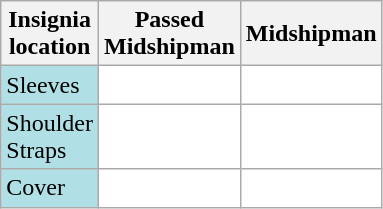<table class="wikitable" style="background:white; color:black">
<tr>
<th>Insignia<br>location</th>
<th>Passed<br>Midshipman</th>
<th>Midshipman</th>
</tr>
<tr>
<td bgcolor="#B0E0E6">Sleeves</td>
<td></td>
<td></td>
</tr>
<tr>
<td bgcolor="#B0E0E6">Shoulder<br>Straps</td>
<td></td>
<td></td>
</tr>
<tr>
<td bgcolor="#B0E0E6">Cover</td>
<td></td>
<td></td>
</tr>
</table>
